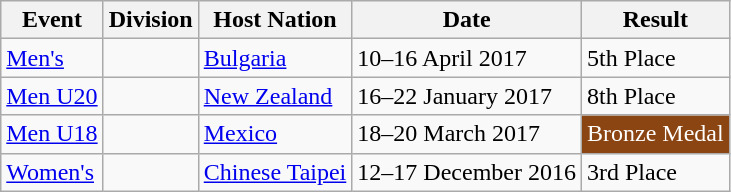<table class="wikitable">
<tr>
<th>Event</th>
<th>Division</th>
<th>Host Nation</th>
<th>Date</th>
<th>Result</th>
</tr>
<tr>
<td><a href='#'>Men's</a></td>
<td></td>
<td> <a href='#'>Bulgaria</a></td>
<td>10–16 April 2017</td>
<td>5th Place</td>
</tr>
<tr>
<td><a href='#'>Men U20</a></td>
<td></td>
<td> <a href='#'>New Zealand</a></td>
<td>16–22 January 2017</td>
<td>8th Place</td>
</tr>
<tr>
<td><a href='#'>Men U18</a></td>
<td></td>
<td> <a href='#'>Mexico</a></td>
<td>18–20 March 2017</td>
<td style="background:saddlebrown; color:white;">Bronze Medal</td>
</tr>
<tr>
<td><a href='#'>Women's</a></td>
<td></td>
<td> <a href='#'>Chinese Taipei</a></td>
<td>12–17 December 2016</td>
<td>3rd Place</td>
</tr>
</table>
